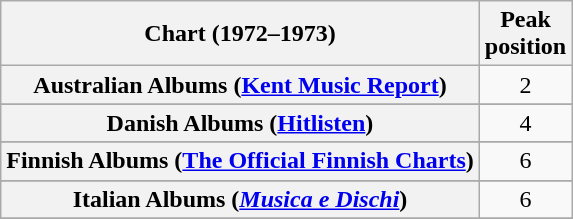<table class="wikitable sortable plainrowheaders" style="text-align:center">
<tr>
<th scope="col">Chart (1972–1973)</th>
<th scope="col">Peak<br> position</th>
</tr>
<tr>
<th scope="row">Australian Albums (<a href='#'>Kent Music Report</a>)</th>
<td align="center">2</td>
</tr>
<tr>
</tr>
<tr>
<th scope="row">Danish Albums (<a href='#'>Hitlisten</a>)</th>
<td align="center">4</td>
</tr>
<tr>
</tr>
<tr>
<th scope="row">Finnish Albums (<a href='#'>The Official Finnish Charts</a>)</th>
<td align="center">6</td>
</tr>
<tr>
</tr>
<tr>
<th scope="row">Italian Albums (<em><a href='#'>Musica e Dischi</a></em>)</th>
<td align="center">6</td>
</tr>
<tr>
</tr>
<tr>
</tr>
<tr>
</tr>
</table>
